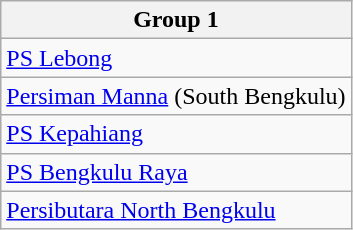<table class="wikitable">
<tr>
<th><strong>Group 1</strong></th>
</tr>
<tr>
<td><a href='#'>PS Lebong</a></td>
</tr>
<tr>
<td><a href='#'>Persiman Manna</a> (South Bengkulu)</td>
</tr>
<tr>
<td><a href='#'>PS Kepahiang</a></td>
</tr>
<tr>
<td><a href='#'>PS Bengkulu Raya</a></td>
</tr>
<tr>
<td><a href='#'>Persibutara North Bengkulu</a></td>
</tr>
</table>
